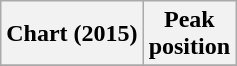<table class="wikitable sortable plainrowheaders" style="text-align:center">
<tr>
<th scope="col">Chart (2015)</th>
<th scope="col">Peak<br> position</th>
</tr>
<tr>
</tr>
</table>
